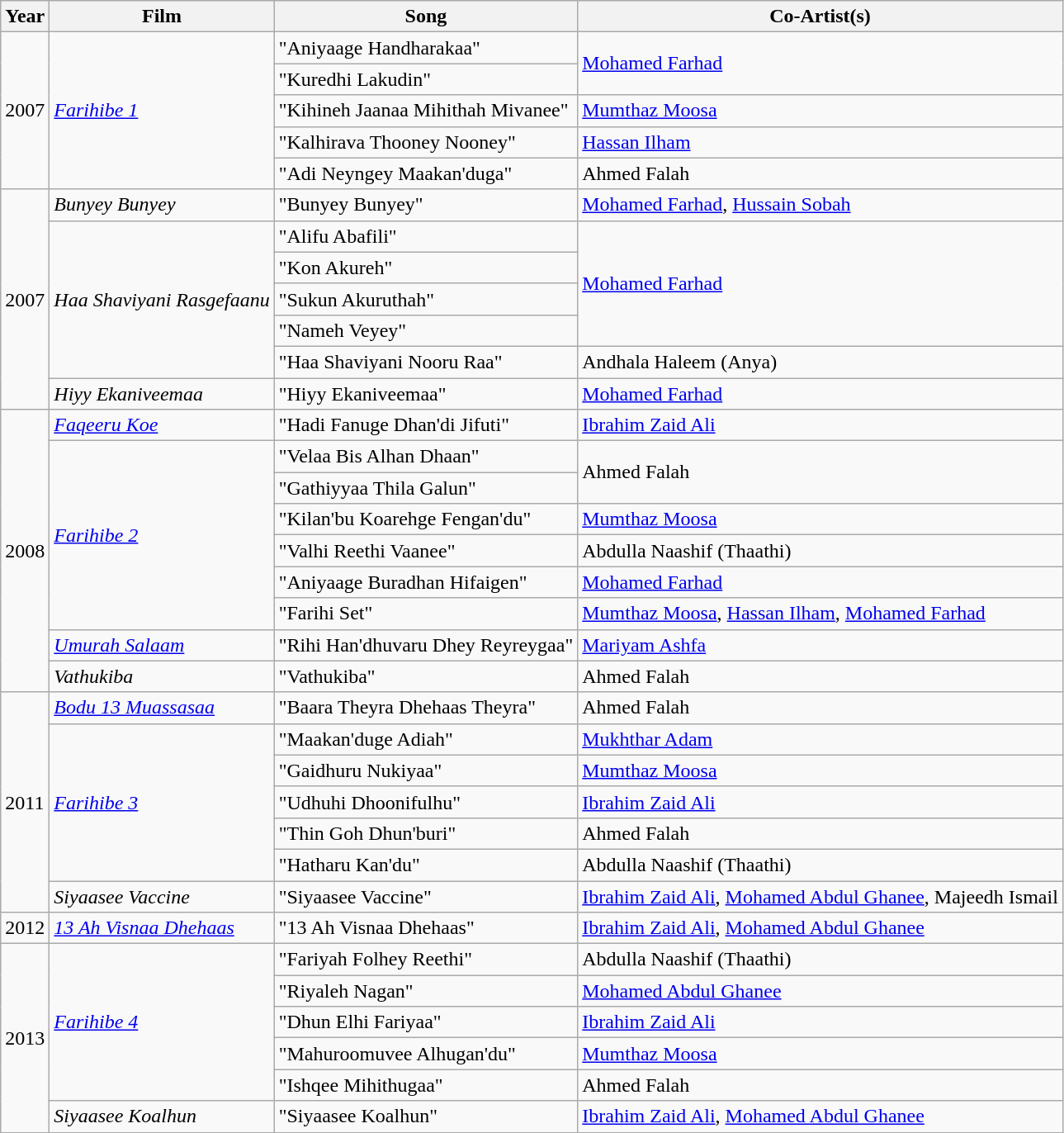<table class="wikitable">
<tr>
<th>Year</th>
<th>Film</th>
<th>Song</th>
<th>Co-Artist(s)</th>
</tr>
<tr>
<td rowspan="5">2007</td>
<td rowspan="5"><a href='#'><em>Farihibe 1</em></a></td>
<td>"Aniyaage Handharakaa"</td>
<td rowspan="2"><a href='#'>Mohamed Farhad</a></td>
</tr>
<tr>
<td>"Kuredhi Lakudin"</td>
</tr>
<tr>
<td>"Kihineh Jaanaa Mihithah Mivanee"</td>
<td><a href='#'>Mumthaz Moosa</a></td>
</tr>
<tr>
<td>"Kalhirava Thooney Nooney"</td>
<td><a href='#'>Hassan Ilham</a></td>
</tr>
<tr>
<td>"Adi Neyngey Maakan'duga"</td>
<td>Ahmed Falah</td>
</tr>
<tr>
<td rowspan="7">2007</td>
<td><em>Bunyey Bunyey</em></td>
<td>"Bunyey Bunyey"</td>
<td><a href='#'>Mohamed Farhad</a>, <a href='#'>Hussain Sobah</a></td>
</tr>
<tr>
<td rowspan="5"><em>Haa Shaviyani Rasgefaanu</em></td>
<td>"Alifu Abafili"</td>
<td rowspan="4"><a href='#'>Mohamed Farhad</a></td>
</tr>
<tr>
<td>"Kon Akureh"</td>
</tr>
<tr>
<td>"Sukun Akuruthah"</td>
</tr>
<tr>
<td>"Nameh Veyey"</td>
</tr>
<tr>
<td>"Haa Shaviyani Nooru Raa"</td>
<td>Andhala Haleem (Anya)</td>
</tr>
<tr>
<td><em>Hiyy Ekaniveemaa</em></td>
<td>"Hiyy Ekaniveemaa"</td>
<td><a href='#'>Mohamed Farhad</a></td>
</tr>
<tr>
<td rowspan="9">2008</td>
<td><em><a href='#'>Faqeeru Koe</a></em></td>
<td>"Hadi Fanuge Dhan'di Jifuti"</td>
<td><a href='#'>Ibrahim Zaid Ali</a></td>
</tr>
<tr>
<td rowspan="6"><a href='#'><em>Farihibe 2</em></a></td>
<td>"Velaa Bis Alhan Dhaan"</td>
<td rowspan="2">Ahmed Falah</td>
</tr>
<tr>
<td>"Gathiyyaa Thila Galun"</td>
</tr>
<tr>
<td>"Kilan'bu Koarehge Fengan'du"</td>
<td><a href='#'>Mumthaz Moosa</a></td>
</tr>
<tr>
<td>"Valhi Reethi Vaanee"</td>
<td>Abdulla Naashif (Thaathi)</td>
</tr>
<tr>
<td>"Aniyaage Buradhan Hifaigen"</td>
<td><a href='#'>Mohamed Farhad</a></td>
</tr>
<tr>
<td>"Farihi Set"</td>
<td><a href='#'>Mumthaz Moosa</a>, <a href='#'>Hassan Ilham</a>, <a href='#'>Mohamed Farhad</a></td>
</tr>
<tr>
<td><a href='#'><em>Umurah Salaam</em></a></td>
<td>"Rihi Han'dhuvaru Dhey Reyreygaa"</td>
<td><a href='#'>Mariyam Ashfa</a></td>
</tr>
<tr>
<td><em>Vathukiba</em></td>
<td>"Vathukiba"</td>
<td>Ahmed Falah</td>
</tr>
<tr>
<td rowspan="7">2011</td>
<td><em><a href='#'>Bodu 13 Muassasaa</a></em></td>
<td>"Baara Theyra Dhehaas Theyra"</td>
<td>Ahmed Falah</td>
</tr>
<tr>
<td rowspan="5"><a href='#'><em>Farihibe 3</em></a></td>
<td>"Maakan'duge Adiah"</td>
<td><a href='#'>Mukhthar Adam</a></td>
</tr>
<tr>
<td>"Gaidhuru Nukiyaa"</td>
<td><a href='#'>Mumthaz Moosa</a></td>
</tr>
<tr>
<td>"Udhuhi Dhoonifulhu"</td>
<td><a href='#'>Ibrahim Zaid Ali</a></td>
</tr>
<tr>
<td>"Thin Goh Dhun'buri"</td>
<td>Ahmed Falah</td>
</tr>
<tr>
<td>"Hatharu Kan'du"</td>
<td>Abdulla Naashif (Thaathi)</td>
</tr>
<tr>
<td><em>Siyaasee Vaccine</em></td>
<td>"Siyaasee Vaccine"</td>
<td><a href='#'>Ibrahim Zaid Ali</a>, <a href='#'>Mohamed Abdul Ghanee</a>, Majeedh Ismail</td>
</tr>
<tr>
<td>2012</td>
<td><em><a href='#'>13 Ah Visnaa Dhehaas</a></em></td>
<td>"13 Ah Visnaa Dhehaas"</td>
<td><a href='#'>Ibrahim Zaid Ali</a>, <a href='#'>Mohamed Abdul Ghanee</a></td>
</tr>
<tr>
<td rowspan="6">2013</td>
<td rowspan="5"><a href='#'><em>Farihibe 4</em></a></td>
<td>"Fariyah Folhey Reethi"</td>
<td>Abdulla Naashif (Thaathi)</td>
</tr>
<tr>
<td>"Riyaleh Nagan"</td>
<td><a href='#'>Mohamed Abdul Ghanee</a></td>
</tr>
<tr>
<td>"Dhun Elhi Fariyaa"</td>
<td><a href='#'>Ibrahim Zaid Ali</a></td>
</tr>
<tr>
<td>"Mahuroomuvee Alhugan'du"</td>
<td><a href='#'>Mumthaz Moosa</a></td>
</tr>
<tr>
<td>"Ishqee Mihithugaa"</td>
<td>Ahmed Falah</td>
</tr>
<tr>
<td><em>Siyaasee Koalhun</em></td>
<td>"Siyaasee Koalhun"</td>
<td><a href='#'>Ibrahim Zaid Ali</a>, <a href='#'>Mohamed Abdul Ghanee</a></td>
</tr>
</table>
